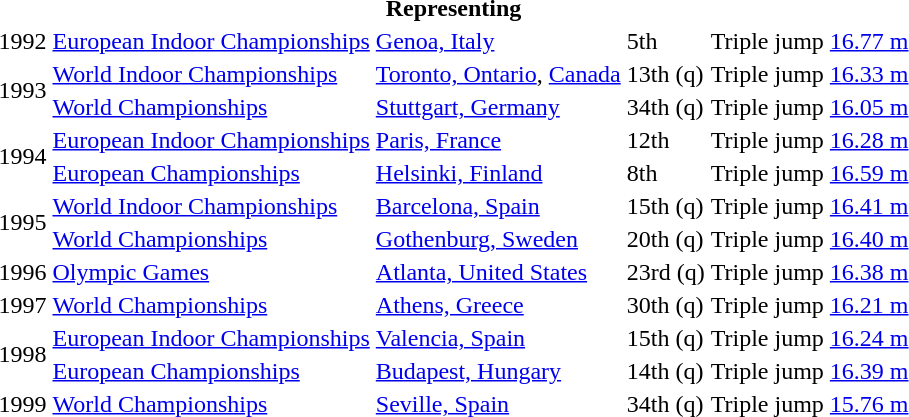<table>
<tr>
<th colspan="6">Representing </th>
</tr>
<tr>
<td>1992</td>
<td><a href='#'>European Indoor Championships</a></td>
<td><a href='#'>Genoa, Italy</a></td>
<td>5th</td>
<td>Triple jump</td>
<td><a href='#'>16.77 m</a></td>
</tr>
<tr>
<td rowspan=2>1993</td>
<td><a href='#'>World Indoor Championships</a></td>
<td><a href='#'>Toronto, Ontario</a>, <a href='#'>Canada</a></td>
<td>13th (q)</td>
<td>Triple jump</td>
<td><a href='#'>16.33 m</a></td>
</tr>
<tr>
<td><a href='#'>World Championships</a></td>
<td><a href='#'>Stuttgart, Germany</a></td>
<td>34th (q)</td>
<td>Triple jump</td>
<td><a href='#'>16.05 m</a></td>
</tr>
<tr>
<td rowspan=2>1994</td>
<td><a href='#'>European Indoor Championships</a></td>
<td><a href='#'>Paris, France</a></td>
<td>12th</td>
<td>Triple jump</td>
<td><a href='#'>16.28 m</a></td>
</tr>
<tr>
<td><a href='#'>European Championships</a></td>
<td><a href='#'>Helsinki, Finland</a></td>
<td>8th</td>
<td>Triple jump</td>
<td><a href='#'>16.59 m</a></td>
</tr>
<tr>
<td rowspan=2>1995</td>
<td><a href='#'>World Indoor Championships</a></td>
<td><a href='#'>Barcelona, Spain</a></td>
<td>15th (q)</td>
<td>Triple jump</td>
<td><a href='#'>16.41 m</a></td>
</tr>
<tr>
<td><a href='#'>World Championships</a></td>
<td><a href='#'>Gothenburg, Sweden</a></td>
<td>20th (q)</td>
<td>Triple jump</td>
<td><a href='#'>16.40 m</a></td>
</tr>
<tr>
<td>1996</td>
<td><a href='#'>Olympic Games</a></td>
<td><a href='#'>Atlanta, United States</a></td>
<td>23rd (q)</td>
<td>Triple jump</td>
<td><a href='#'>16.38 m</a></td>
</tr>
<tr>
<td>1997</td>
<td><a href='#'>World Championships</a></td>
<td><a href='#'>Athens, Greece</a></td>
<td>30th (q)</td>
<td>Triple jump</td>
<td><a href='#'>16.21 m</a></td>
</tr>
<tr>
<td rowspan=2>1998</td>
<td><a href='#'>European Indoor Championships</a></td>
<td><a href='#'>Valencia, Spain</a></td>
<td>15th (q)</td>
<td>Triple jump</td>
<td><a href='#'>16.24 m</a></td>
</tr>
<tr>
<td><a href='#'>European Championships</a></td>
<td><a href='#'>Budapest, Hungary</a></td>
<td>14th (q)</td>
<td>Triple jump</td>
<td><a href='#'>16.39 m</a></td>
</tr>
<tr>
<td>1999</td>
<td><a href='#'>World Championships</a></td>
<td><a href='#'>Seville, Spain</a></td>
<td>34th (q)</td>
<td>Triple jump</td>
<td><a href='#'>15.76 m</a></td>
</tr>
</table>
